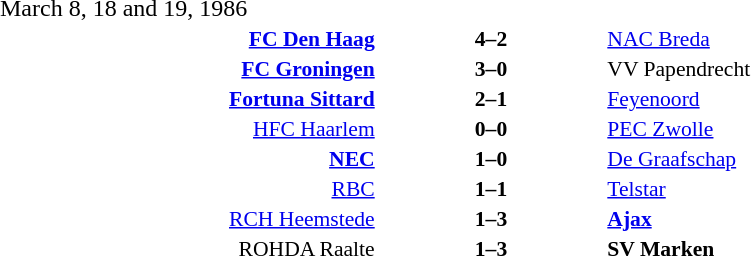<table width=100% cellspacing=1>
<tr>
<th width=20%></th>
<th width=12%></th>
<th width=20%></th>
<th></th>
</tr>
<tr>
<td>March 8, 18 and 19, 1986</td>
</tr>
<tr style=font-size:90%>
<td align=right><strong><a href='#'>FC Den Haag</a></strong></td>
<td align=center><strong>4–2</strong></td>
<td><a href='#'>NAC Breda</a></td>
</tr>
<tr style=font-size:90%>
<td align=right><strong><a href='#'>FC Groningen</a></strong></td>
<td align=center><strong>3–0</strong></td>
<td>VV Papendrecht</td>
</tr>
<tr style=font-size:90%>
<td align=right><strong><a href='#'>Fortuna Sittard</a></strong></td>
<td align=center><strong>2–1</strong></td>
<td><a href='#'>Feyenoord</a></td>
</tr>
<tr style=font-size:90%>
<td align=right><a href='#'>HFC Haarlem</a></td>
<td align=center><strong>0–0</strong></td>
<td><a href='#'>PEC Zwolle</a></td>
</tr>
<tr style=font-size:90%>
<td align=right><strong><a href='#'>NEC</a></strong></td>
<td align=center><strong>1–0</strong></td>
<td><a href='#'>De Graafschap</a></td>
</tr>
<tr style=font-size:90%>
<td align=right><a href='#'>RBC</a></td>
<td align=center><strong>1–1</strong></td>
<td><a href='#'>Telstar</a></td>
</tr>
<tr style=font-size:90%>
<td align=right><a href='#'>RCH Heemstede</a></td>
<td align=center><strong>1–3</strong></td>
<td><strong><a href='#'>Ajax</a></strong></td>
</tr>
<tr style=font-size:90%>
<td align=right>ROHDA Raalte</td>
<td align=center><strong>1–3</strong></td>
<td><strong>SV Marken</strong></td>
</tr>
</table>
